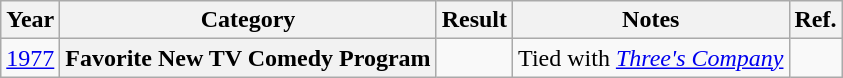<table class="wikitable plainrowheaders">
<tr>
<th scope="col">Year</th>
<th scope="col">Category</th>
<th scope="col">Result</th>
<th scope="col">Notes</th>
<th scope="col">Ref.</th>
</tr>
<tr>
<td><a href='#'>1977</a></td>
<th scope="row">Favorite New TV Comedy Program</th>
<td></td>
<td>Tied with <em><a href='#'>Three's Company</a></em></td>
<td></td>
</tr>
</table>
